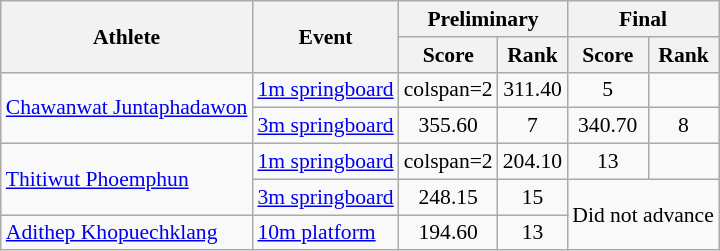<table class="wikitable" style="font-size:90%;text-align:center">
<tr>
<th rowspan="2">Athlete</th>
<th rowspan="2">Event</th>
<th colspan="2">Preliminary</th>
<th colspan="2">Final</th>
</tr>
<tr>
<th>Score</th>
<th>Rank</th>
<th>Score</th>
<th>Rank</th>
</tr>
<tr>
<td align="left" rowspan="2"><a href='#'>Chawanwat Juntaphadawon</a></td>
<td align="left"><a href='#'>1m springboard</a></td>
<td>colspan=2 </td>
<td>311.40</td>
<td>5</td>
</tr>
<tr>
<td align="left"><a href='#'>3m springboard</a></td>
<td>355.60</td>
<td>7 <strong></strong></td>
<td>340.70</td>
<td>8</td>
</tr>
<tr>
<td align="left" rowspan="2"><a href='#'>Thitiwut Phoemphun</a></td>
<td align="left"><a href='#'>1m springboard</a></td>
<td>colspan=2 </td>
<td>204.10</td>
<td>13</td>
</tr>
<tr>
<td align="left"><a href='#'>3m springboard</a></td>
<td>248.15</td>
<td>15</td>
<td rowspan=2 colspan=2>Did not advance</td>
</tr>
<tr>
<td align="left"><a href='#'>Adithep Khopuechklang</a></td>
<td align="left"><a href='#'>10m platform</a></td>
<td>194.60</td>
<td>13</td>
</tr>
</table>
